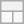<table role="presentation" class="wikitable mw-collapsible" style="margin-left: auto; margin-right: auto; border-spacing: 2px; border: 1px solid darkgray">
<tr>
<th colspan="2" scope="col" style="text-align: center"><strong></strong></th>
</tr>
<tr style="vertical-align: top">
<td></td>
<td></td>
</tr>
</table>
